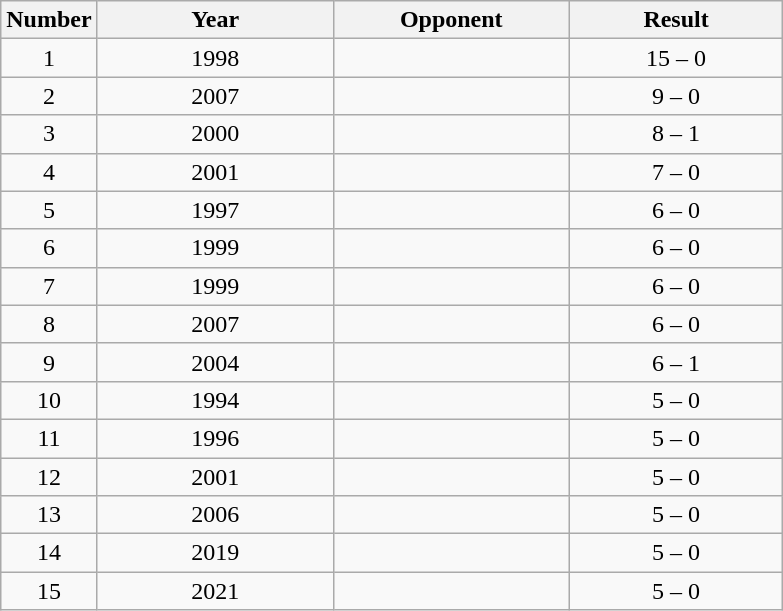<table class="wikitable sortable">
<tr>
<th width=30>Number</th>
<th width=150>Year</th>
<th width=150>Opponent</th>
<th width=135>Result</th>
</tr>
<tr>
<td align=center>1</td>
<td align=center>1998</td>
<td></td>
<td align=center>15 – 0</td>
</tr>
<tr>
<td align=center>2</td>
<td align=center>2007</td>
<td></td>
<td align=center>9 – 0</td>
</tr>
<tr>
<td align=center>3</td>
<td align=center>2000</td>
<td></td>
<td align=center>8 – 1</td>
</tr>
<tr>
<td align=center>4</td>
<td align=center>2001</td>
<td></td>
<td align=center>7 – 0</td>
</tr>
<tr>
<td align=center>5</td>
<td align=center>1997</td>
<td></td>
<td align=center>6 – 0</td>
</tr>
<tr>
<td align=center>6</td>
<td align=center>1999</td>
<td></td>
<td align=center>6 – 0</td>
</tr>
<tr>
<td align=center>7</td>
<td align=center>1999</td>
<td></td>
<td align=center>6 – 0</td>
</tr>
<tr>
<td align=center>8</td>
<td align=center>2007</td>
<td></td>
<td align=center>6 – 0</td>
</tr>
<tr>
<td align=center>9</td>
<td align=center>2004</td>
<td></td>
<td align=center>6 – 1</td>
</tr>
<tr>
<td align=center>10</td>
<td align=center>1994</td>
<td></td>
<td align=center>5 – 0</td>
</tr>
<tr>
<td align=center>11</td>
<td align=center>1996</td>
<td></td>
<td align=center>5 – 0</td>
</tr>
<tr>
<td align=center>12</td>
<td align=center>2001</td>
<td></td>
<td align=center>5 – 0</td>
</tr>
<tr>
<td align=center>13</td>
<td align=center>2006</td>
<td></td>
<td align=center>5 – 0</td>
</tr>
<tr>
<td align=center>14</td>
<td align=center>2019</td>
<td></td>
<td align=center>5 – 0</td>
</tr>
<tr>
<td align=center>15</td>
<td align=center>2021</td>
<td></td>
<td align=center>5 – 0</td>
</tr>
</table>
